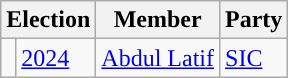<table class="wikitable">
<tr>
<th colspan="2">Election</th>
<th>Member</th>
<th>Party</th>
</tr>
<tr>
<td style="background-color: "></td>
<td><a href='#'>2024</a></td>
<td><a href='#'>Abdul Latif</a></td>
<td><a href='#'>SIC</a></td>
</tr>
</table>
